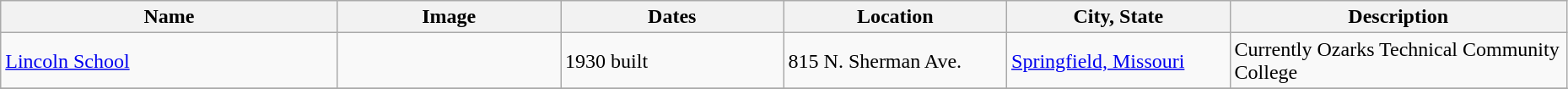<table class="wikitable sortable" style="width:98%">
<tr>
<th style="width: 200px"><strong>Name</strong></th>
<th class="unsortable" style="width: 130px"><strong>Image</strong></th>
<th style="width: 130px"><strong>Dates</strong></th>
<th style="width: 130px"><strong>Location</strong></th>
<th style="width: 130px"><strong>City, State</strong></th>
<th class="unsortable" style="width: 200px"><strong>Description</strong></th>
</tr>
<tr>
<td><a href='#'>Lincoln School</a></td>
<td></td>
<td>1930 built</td>
<td>815 N. Sherman Ave.</td>
<td><a href='#'>Springfield, Missouri</a></td>
<td>Currently Ozarks Technical Community College</td>
</tr>
<tr>
</tr>
</table>
